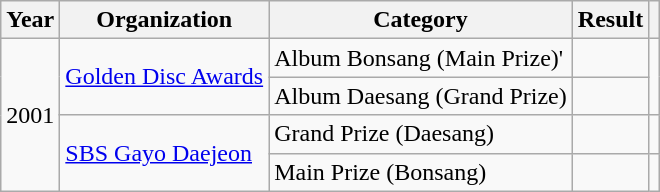<table class="wikitable plainrowheaders">
<tr>
<th>Year</th>
<th>Organization</th>
<th>Category</th>
<th>Result</th>
<th scope="col" class="unsortable"></th>
</tr>
<tr>
<td rowspan="4">2001</td>
<td rowspan="2"><a href='#'>Golden Disc Awards</a></td>
<td>Album Bonsang (Main Prize)'</td>
<td></td>
<td rowspan="2" style="text-align:center;"></td>
</tr>
<tr>
<td>Album Daesang (Grand Prize)</td>
<td></td>
</tr>
<tr>
<td rowspan="2"><a href='#'>SBS Gayo Daejeon</a></td>
<td>Grand Prize (Daesang)</td>
<td></td>
<td style="text-align:center;"></td>
</tr>
<tr>
<td>Main Prize (Bonsang)</td>
<td></td>
<td></td>
</tr>
</table>
